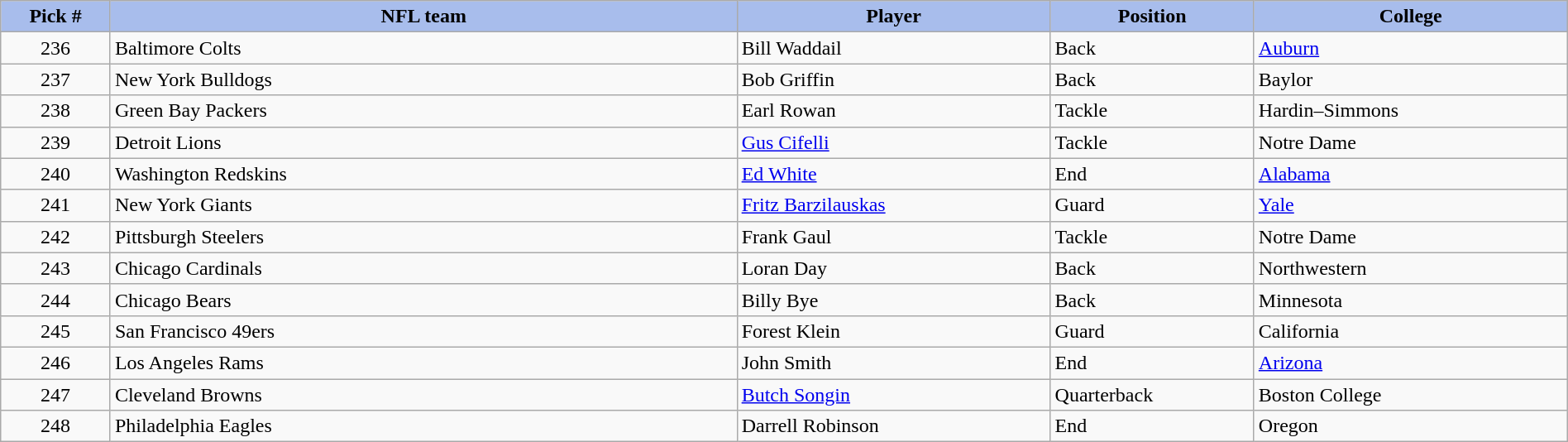<table class="wikitable sortable sortable" style="width: 100%">
<tr>
<th style="background:#A8BDEC;" width=7%>Pick #</th>
<th width=40% style="background:#A8BDEC;">NFL team</th>
<th width=20% style="background:#A8BDEC;">Player</th>
<th width=13% style="background:#A8BDEC;">Position</th>
<th style="background:#A8BDEC;">College</th>
</tr>
<tr>
<td align=center>236</td>
<td>Baltimore Colts</td>
<td>Bill Waddail</td>
<td>Back</td>
<td><a href='#'>Auburn</a></td>
</tr>
<tr>
<td align=center>237</td>
<td>New York Bulldogs</td>
<td>Bob Griffin</td>
<td>Back</td>
<td>Baylor</td>
</tr>
<tr>
<td align=center>238</td>
<td>Green Bay Packers</td>
<td>Earl Rowan</td>
<td>Tackle</td>
<td>Hardin–Simmons</td>
</tr>
<tr>
<td align=center>239</td>
<td>Detroit Lions</td>
<td><a href='#'>Gus Cifelli</a></td>
<td>Tackle</td>
<td>Notre Dame</td>
</tr>
<tr>
<td align=center>240</td>
<td>Washington Redskins</td>
<td><a href='#'>Ed White</a></td>
<td>End</td>
<td><a href='#'>Alabama</a></td>
</tr>
<tr>
<td align=center>241</td>
<td>New York Giants</td>
<td><a href='#'>Fritz Barzilauskas</a></td>
<td>Guard</td>
<td><a href='#'>Yale</a></td>
</tr>
<tr>
<td align=center>242</td>
<td>Pittsburgh Steelers</td>
<td>Frank Gaul</td>
<td>Tackle</td>
<td>Notre Dame</td>
</tr>
<tr>
<td align=center>243</td>
<td>Chicago Cardinals</td>
<td>Loran Day</td>
<td>Back</td>
<td>Northwestern</td>
</tr>
<tr>
<td align=center>244</td>
<td>Chicago Bears</td>
<td>Billy Bye</td>
<td>Back</td>
<td>Minnesota</td>
</tr>
<tr>
<td align=center>245</td>
<td>San Francisco 49ers</td>
<td>Forest Klein</td>
<td>Guard</td>
<td>California</td>
</tr>
<tr>
<td align=center>246</td>
<td>Los Angeles Rams</td>
<td>John Smith</td>
<td>End</td>
<td><a href='#'>Arizona</a></td>
</tr>
<tr>
<td align=center>247</td>
<td>Cleveland Browns</td>
<td><a href='#'>Butch Songin</a></td>
<td>Quarterback</td>
<td>Boston College</td>
</tr>
<tr>
<td align=center>248</td>
<td>Philadelphia Eagles</td>
<td>Darrell Robinson</td>
<td>End</td>
<td>Oregon</td>
</tr>
</table>
